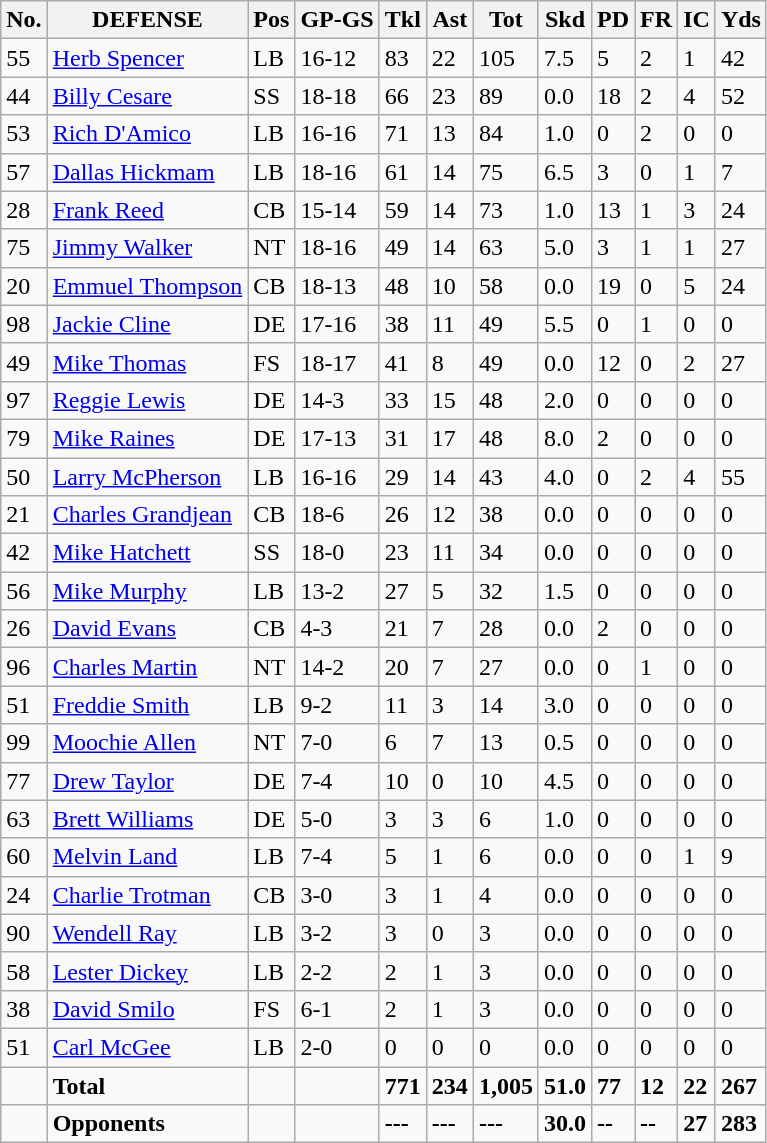<table class="wikitable" style="white-space:nowrap;">
<tr>
<th>No.</th>
<th>DEFENSE</th>
<th>Pos</th>
<th>GP-GS</th>
<th>Tkl</th>
<th>Ast</th>
<th>Tot</th>
<th>Skd</th>
<th>PD</th>
<th>FR</th>
<th>IC</th>
<th>Yds</th>
</tr>
<tr>
<td>55</td>
<td><a href='#'>Herb Spencer</a></td>
<td>LB</td>
<td>16-12</td>
<td>83</td>
<td>22</td>
<td>105</td>
<td>7.5</td>
<td>5</td>
<td>2</td>
<td>1</td>
<td>42</td>
</tr>
<tr>
<td>44</td>
<td><a href='#'>Billy Cesare</a></td>
<td>SS</td>
<td>18-18</td>
<td>66</td>
<td>23</td>
<td>89</td>
<td>0.0</td>
<td>18</td>
<td>2</td>
<td>4</td>
<td>52</td>
</tr>
<tr>
<td>53</td>
<td><a href='#'>Rich D'Amico</a></td>
<td>LB</td>
<td>16-16</td>
<td>71</td>
<td>13</td>
<td>84</td>
<td>1.0</td>
<td>0</td>
<td>2</td>
<td>0</td>
<td>0</td>
</tr>
<tr>
<td>57</td>
<td><a href='#'>Dallas Hickmam</a></td>
<td>LB</td>
<td>18-16</td>
<td>61</td>
<td>14</td>
<td>75</td>
<td>6.5</td>
<td>3</td>
<td>0</td>
<td>1</td>
<td>7</td>
</tr>
<tr>
<td>28</td>
<td><a href='#'>Frank Reed</a></td>
<td>CB</td>
<td>15-14</td>
<td>59</td>
<td>14</td>
<td>73</td>
<td>1.0</td>
<td>13</td>
<td>1</td>
<td>3</td>
<td>24</td>
</tr>
<tr>
<td>75</td>
<td><a href='#'>Jimmy Walker</a></td>
<td>NT</td>
<td>18-16</td>
<td>49</td>
<td>14</td>
<td>63</td>
<td>5.0</td>
<td>3</td>
<td>1</td>
<td>1</td>
<td>27</td>
</tr>
<tr>
<td>20</td>
<td><a href='#'>Emmuel Thompson</a></td>
<td>CB</td>
<td>18-13</td>
<td>48</td>
<td>10</td>
<td>58</td>
<td>0.0</td>
<td>19</td>
<td>0</td>
<td>5</td>
<td>24</td>
</tr>
<tr>
<td>98</td>
<td><a href='#'>Jackie Cline</a></td>
<td>DE</td>
<td>17-16</td>
<td>38</td>
<td>11</td>
<td>49</td>
<td>5.5</td>
<td>0</td>
<td>1</td>
<td>0</td>
<td>0</td>
</tr>
<tr>
<td>49</td>
<td><a href='#'>Mike Thomas</a></td>
<td>FS</td>
<td>18-17</td>
<td>41</td>
<td>8</td>
<td>49</td>
<td>0.0</td>
<td>12</td>
<td>0</td>
<td>2</td>
<td>27</td>
</tr>
<tr>
<td>97</td>
<td><a href='#'>Reggie Lewis</a></td>
<td>DE</td>
<td>14-3</td>
<td>33</td>
<td>15</td>
<td>48</td>
<td>2.0</td>
<td>0</td>
<td>0</td>
<td>0</td>
<td>0</td>
</tr>
<tr>
<td>79</td>
<td><a href='#'>Mike Raines</a></td>
<td>DE</td>
<td>17-13</td>
<td>31</td>
<td>17</td>
<td>48</td>
<td>8.0</td>
<td>2</td>
<td>0</td>
<td>0</td>
<td>0</td>
</tr>
<tr>
<td>50</td>
<td><a href='#'>Larry McPherson</a></td>
<td>LB</td>
<td>16-16</td>
<td>29</td>
<td>14</td>
<td>43</td>
<td>4.0</td>
<td>0</td>
<td>2</td>
<td>4</td>
<td>55</td>
</tr>
<tr>
<td>21</td>
<td><a href='#'>Charles Grandjean</a></td>
<td>CB</td>
<td>18-6</td>
<td>26</td>
<td>12</td>
<td>38</td>
<td>0.0</td>
<td>0</td>
<td>0</td>
<td>0</td>
<td>0</td>
</tr>
<tr>
<td>42</td>
<td><a href='#'>Mike Hatchett</a></td>
<td>SS</td>
<td>18-0</td>
<td>23</td>
<td>11</td>
<td>34</td>
<td>0.0</td>
<td>0</td>
<td>0</td>
<td>0</td>
<td>0</td>
</tr>
<tr>
<td>56</td>
<td><a href='#'>Mike Murphy</a></td>
<td>LB</td>
<td>13-2</td>
<td>27</td>
<td>5</td>
<td>32</td>
<td>1.5</td>
<td>0</td>
<td>0</td>
<td>0</td>
<td>0</td>
</tr>
<tr>
<td>26</td>
<td><a href='#'>David Evans</a></td>
<td>CB</td>
<td>4-3</td>
<td>21</td>
<td>7</td>
<td>28</td>
<td>0.0</td>
<td>2</td>
<td>0</td>
<td>0</td>
<td>0</td>
</tr>
<tr>
<td>96</td>
<td><a href='#'>Charles Martin</a></td>
<td>NT</td>
<td>14-2</td>
<td>20</td>
<td>7</td>
<td>27</td>
<td>0.0</td>
<td>0</td>
<td>1</td>
<td>0</td>
<td>0</td>
</tr>
<tr>
<td>51</td>
<td><a href='#'>Freddie Smith</a></td>
<td>LB</td>
<td>9-2</td>
<td>11</td>
<td>3</td>
<td>14</td>
<td>3.0</td>
<td>0</td>
<td>0</td>
<td>0</td>
<td>0</td>
</tr>
<tr>
<td>99</td>
<td><a href='#'>Moochie Allen</a></td>
<td>NT</td>
<td>7-0</td>
<td>6</td>
<td>7</td>
<td>13</td>
<td>0.5</td>
<td>0</td>
<td>0</td>
<td>0</td>
<td>0</td>
</tr>
<tr>
<td>77</td>
<td><a href='#'>Drew Taylor</a></td>
<td>DE</td>
<td>7-4</td>
<td>10</td>
<td>0</td>
<td>10</td>
<td>4.5</td>
<td>0</td>
<td>0</td>
<td>0</td>
<td>0</td>
</tr>
<tr>
<td>63</td>
<td><a href='#'>Brett Williams</a></td>
<td>DE</td>
<td>5-0</td>
<td>3</td>
<td>3</td>
<td>6</td>
<td>1.0</td>
<td>0</td>
<td>0</td>
<td>0</td>
<td>0</td>
</tr>
<tr>
<td>60</td>
<td><a href='#'>Melvin Land</a></td>
<td>LB</td>
<td>7-4</td>
<td>5</td>
<td>1</td>
<td>6</td>
<td>0.0</td>
<td>0</td>
<td>0</td>
<td>1</td>
<td>9</td>
</tr>
<tr>
<td>24</td>
<td><a href='#'>Charlie Trotman</a></td>
<td>CB</td>
<td>3-0</td>
<td>3</td>
<td>1</td>
<td>4</td>
<td>0.0</td>
<td>0</td>
<td>0</td>
<td>0</td>
<td>0</td>
</tr>
<tr>
<td>90</td>
<td><a href='#'>Wendell Ray</a></td>
<td>LB</td>
<td>3-2</td>
<td>3</td>
<td>0</td>
<td>3</td>
<td>0.0</td>
<td>0</td>
<td>0</td>
<td>0</td>
<td>0</td>
</tr>
<tr>
<td>58</td>
<td><a href='#'>Lester Dickey</a></td>
<td>LB</td>
<td>2-2</td>
<td>2</td>
<td>1</td>
<td>3</td>
<td>0.0</td>
<td>0</td>
<td>0</td>
<td>0</td>
<td>0</td>
</tr>
<tr>
<td>38</td>
<td><a href='#'>David Smilo</a></td>
<td>FS</td>
<td>6-1</td>
<td>2</td>
<td>1</td>
<td>3</td>
<td>0.0</td>
<td>0</td>
<td>0</td>
<td>0</td>
<td>0</td>
</tr>
<tr>
<td>51</td>
<td><a href='#'>Carl McGee</a></td>
<td>LB</td>
<td>2-0</td>
<td>0</td>
<td>0</td>
<td>0</td>
<td>0.0</td>
<td>0</td>
<td>0</td>
<td>0</td>
<td>0</td>
</tr>
<tr>
<td></td>
<td><strong>Total</strong></td>
<td></td>
<td></td>
<td><strong>771</strong></td>
<td><strong>234</strong></td>
<td><strong>1,005</strong></td>
<td><strong>51.0</strong></td>
<td><strong>77</strong></td>
<td><strong>12</strong></td>
<td><strong>22</strong></td>
<td><strong>267</strong></td>
</tr>
<tr>
<td></td>
<td><strong>Opponents</strong></td>
<td></td>
<td></td>
<td><strong>---</strong></td>
<td><strong>---</strong></td>
<td><strong>---</strong></td>
<td><strong>30.0</strong></td>
<td><strong>--</strong></td>
<td><strong>--</strong></td>
<td><strong>27</strong></td>
<td><strong>283</strong></td>
</tr>
</table>
